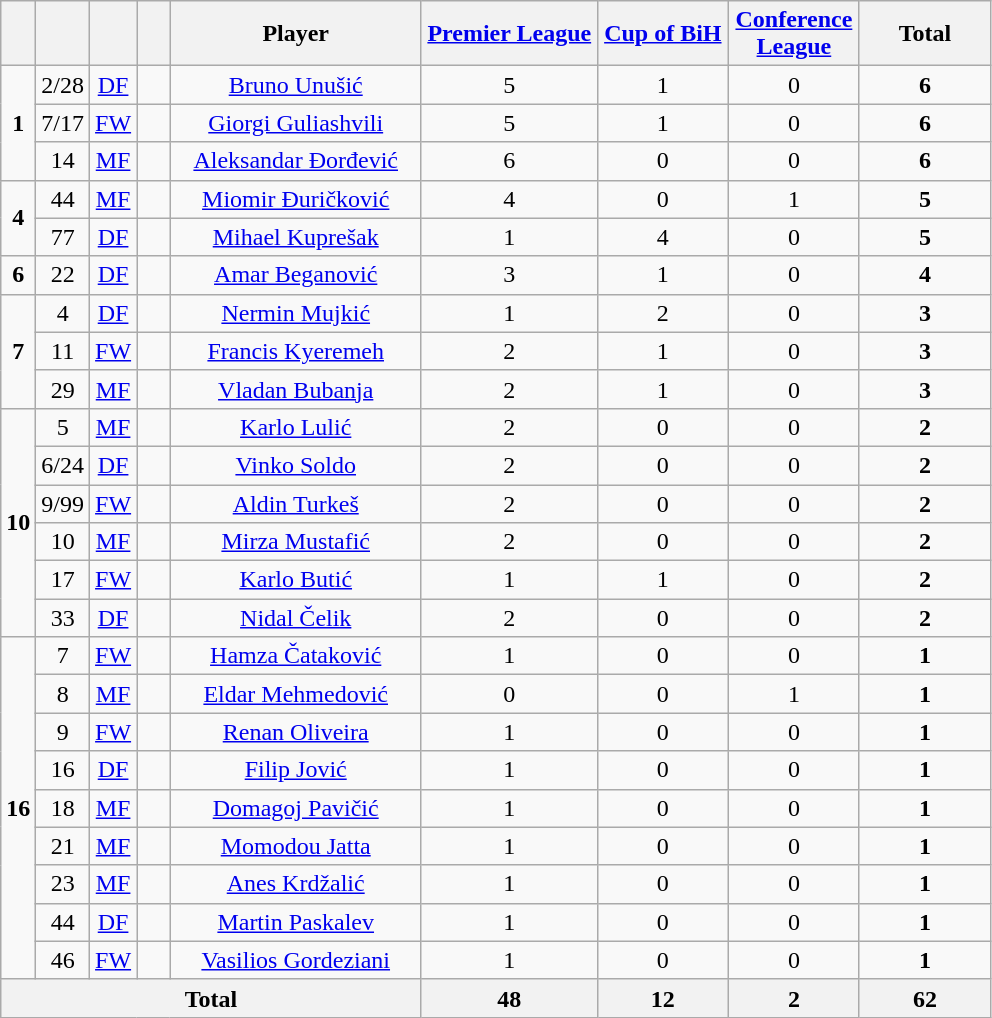<table class="wikitable sortable" style="text-align:center">
<tr>
<th width=15></th>
<th width=15></th>
<th width=15></th>
<th width=15></th>
<th width=160>Player</th>
<th width=110><a href='#'>Premier League</a></th>
<th width=80><a href='#'>Cup of BiH</a></th>
<th width=80><a href='#'>Conference League</a></th>
<th width=80>Total</th>
</tr>
<tr>
<td rowspan=3><strong>1</strong></td>
<td>2/28</td>
<td><a href='#'>DF</a></td>
<td></td>
<td><a href='#'>Bruno Unušić</a></td>
<td>5</td>
<td>1</td>
<td>0</td>
<td><strong>6</strong></td>
</tr>
<tr>
<td>7/17</td>
<td><a href='#'>FW</a></td>
<td></td>
<td><a href='#'>Giorgi Guliashvili</a></td>
<td>5</td>
<td>1</td>
<td>0</td>
<td><strong>6</strong></td>
</tr>
<tr>
<td>14</td>
<td><a href='#'>MF</a></td>
<td></td>
<td><a href='#'>Aleksandar Đorđević</a></td>
<td>6</td>
<td>0</td>
<td>0</td>
<td><strong>6</strong></td>
</tr>
<tr>
<td rowspan=2><strong>4</strong></td>
<td>44</td>
<td><a href='#'>MF</a></td>
<td></td>
<td><a href='#'>Miomir Đuričković</a></td>
<td>4</td>
<td>0</td>
<td>1</td>
<td><strong>5</strong></td>
</tr>
<tr>
<td>77</td>
<td><a href='#'>DF</a></td>
<td></td>
<td><a href='#'>Mihael Kuprešak</a></td>
<td>1</td>
<td>4</td>
<td>0</td>
<td><strong>5</strong></td>
</tr>
<tr>
<td><strong>6</strong></td>
<td>22</td>
<td><a href='#'>DF</a></td>
<td></td>
<td><a href='#'>Amar Beganović</a></td>
<td>3</td>
<td>1</td>
<td>0</td>
<td><strong>4</strong></td>
</tr>
<tr>
<td rowspan=3><strong>7</strong></td>
<td>4</td>
<td><a href='#'>DF</a></td>
<td></td>
<td><a href='#'>Nermin Mujkić</a></td>
<td>1</td>
<td>2</td>
<td>0</td>
<td><strong>3</strong></td>
</tr>
<tr>
<td>11</td>
<td><a href='#'>FW</a></td>
<td></td>
<td><a href='#'>Francis Kyeremeh</a></td>
<td>2</td>
<td>1</td>
<td>0</td>
<td><strong>3</strong></td>
</tr>
<tr>
<td>29</td>
<td><a href='#'>MF</a></td>
<td></td>
<td><a href='#'>Vladan Bubanja</a></td>
<td>2</td>
<td>1</td>
<td>0</td>
<td><strong>3</strong></td>
</tr>
<tr>
<td rowspan=6><strong>10</strong></td>
<td>5</td>
<td><a href='#'>MF</a></td>
<td></td>
<td><a href='#'>Karlo Lulić</a></td>
<td>2</td>
<td>0</td>
<td>0</td>
<td><strong>2</strong></td>
</tr>
<tr>
<td>6/24</td>
<td><a href='#'>DF</a></td>
<td></td>
<td><a href='#'>Vinko Soldo</a></td>
<td>2</td>
<td>0</td>
<td>0</td>
<td><strong>2</strong></td>
</tr>
<tr>
<td>9/99</td>
<td><a href='#'>FW</a></td>
<td></td>
<td><a href='#'>Aldin Turkeš</a></td>
<td>2</td>
<td>0</td>
<td>0</td>
<td><strong>2</strong></td>
</tr>
<tr>
<td>10</td>
<td><a href='#'>MF</a></td>
<td></td>
<td><a href='#'>Mirza Mustafić</a></td>
<td>2</td>
<td>0</td>
<td>0</td>
<td><strong>2</strong></td>
</tr>
<tr>
<td>17</td>
<td><a href='#'>FW</a></td>
<td></td>
<td><a href='#'>Karlo Butić</a></td>
<td>1</td>
<td>1</td>
<td>0</td>
<td><strong>2</strong></td>
</tr>
<tr>
<td>33</td>
<td><a href='#'>DF</a></td>
<td></td>
<td><a href='#'>Nidal Čelik</a></td>
<td>2</td>
<td>0</td>
<td>0</td>
<td><strong>2</strong></td>
</tr>
<tr>
<td rowspan=9><strong>16</strong></td>
<td>7</td>
<td><a href='#'>FW</a></td>
<td></td>
<td><a href='#'>Hamza Čataković</a></td>
<td>1</td>
<td>0</td>
<td>0</td>
<td><strong>1</strong></td>
</tr>
<tr>
<td>8</td>
<td><a href='#'>MF</a></td>
<td></td>
<td><a href='#'>Eldar Mehmedović</a></td>
<td>0</td>
<td>0</td>
<td>1</td>
<td><strong>1</strong></td>
</tr>
<tr>
<td>9</td>
<td><a href='#'>FW</a></td>
<td></td>
<td><a href='#'>Renan Oliveira</a></td>
<td>1</td>
<td>0</td>
<td>0</td>
<td><strong>1</strong></td>
</tr>
<tr>
<td>16</td>
<td><a href='#'>DF</a></td>
<td></td>
<td><a href='#'>Filip Jović</a></td>
<td>1</td>
<td>0</td>
<td>0</td>
<td><strong>1</strong></td>
</tr>
<tr>
<td>18</td>
<td><a href='#'>MF</a></td>
<td></td>
<td><a href='#'>Domagoj Pavičić</a></td>
<td>1</td>
<td>0</td>
<td>0</td>
<td><strong>1</strong></td>
</tr>
<tr>
<td>21</td>
<td><a href='#'>MF</a></td>
<td></td>
<td><a href='#'>Momodou Jatta</a></td>
<td>1</td>
<td>0</td>
<td>0</td>
<td><strong>1</strong></td>
</tr>
<tr>
<td>23</td>
<td><a href='#'>MF</a></td>
<td></td>
<td><a href='#'>Anes Krdžalić</a></td>
<td>1 </td>
<td>0 </td>
<td>0 </td>
<td><strong>1</strong> </td>
</tr>
<tr>
<td>44</td>
<td><a href='#'>DF</a></td>
<td></td>
<td><a href='#'>Martin Paskalev</a></td>
<td>1</td>
<td>0</td>
<td>0</td>
<td><strong>1</strong></td>
</tr>
<tr>
<td>46</td>
<td><a href='#'>FW</a></td>
<td></td>
<td><a href='#'>Vasilios Gordeziani</a></td>
<td>1</td>
<td>0</td>
<td>0</td>
<td><strong>1</strong></td>
</tr>
<tr>
<th colspan=5>Total</th>
<th>48</th>
<th>12</th>
<th>2</th>
<th>62</th>
</tr>
</table>
